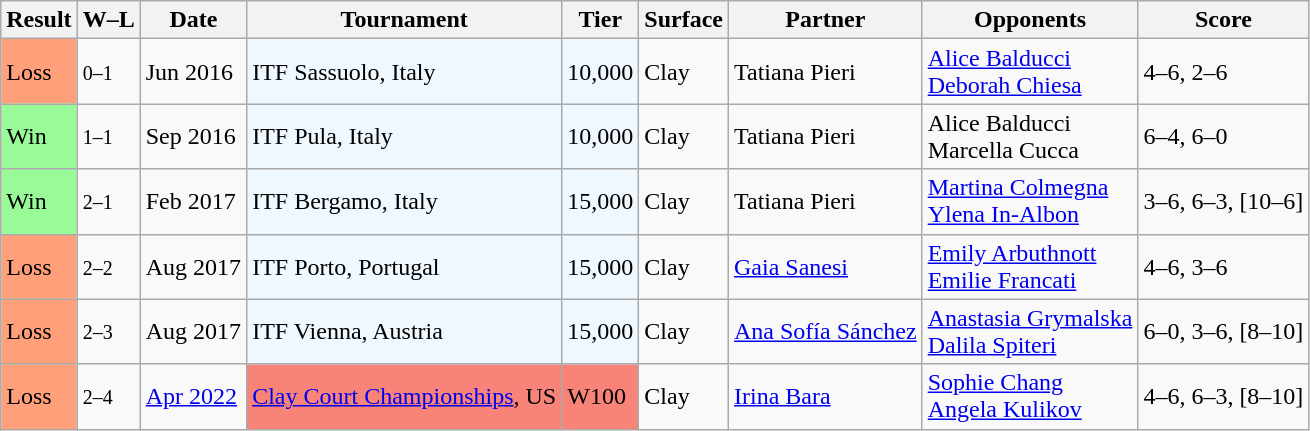<table class="sortable wikitable">
<tr>
<th>Result</th>
<th class="unsortable">W–L</th>
<th>Date</th>
<th>Tournament</th>
<th>Tier</th>
<th>Surface</th>
<th>Partner</th>
<th>Opponents</th>
<th class="unsortable">Score</th>
</tr>
<tr>
<td bgcolor=ffa07a>Loss</td>
<td><small>0–1</small></td>
<td>Jun 2016</td>
<td bgcolor=#f0f8ff>ITF Sassuolo, Italy</td>
<td bgcolor=#f0f8ff>10,000</td>
<td>Clay</td>
<td> Tatiana Pieri</td>
<td> <a href='#'>Alice Balducci</a> <br>  <a href='#'>Deborah Chiesa</a></td>
<td>4–6, 2–6</td>
</tr>
<tr>
<td bgcolor=98FB98>Win</td>
<td><small>1–1</small></td>
<td>Sep 2016</td>
<td bgcolor=#f0f8ff>ITF Pula, Italy</td>
<td bgcolor=#f0f8ff>10,000</td>
<td>Clay</td>
<td> Tatiana Pieri</td>
<td> Alice Balducci <br>  Marcella Cucca</td>
<td>6–4, 6–0</td>
</tr>
<tr>
<td bgcolor=98FB98>Win</td>
<td><small>2–1</small></td>
<td>Feb 2017</td>
<td bgcolor=#f0f8ff>ITF Bergamo, Italy</td>
<td bgcolor=#f0f8ff>15,000</td>
<td>Clay</td>
<td> Tatiana Pieri</td>
<td> <a href='#'>Martina Colmegna</a> <br>  <a href='#'>Ylena In-Albon</a></td>
<td>3–6, 6–3, [10–6]</td>
</tr>
<tr>
<td bgcolor=ffa07a>Loss</td>
<td><small>2–2</small></td>
<td>Aug 2017</td>
<td bgcolor=#f0f8ff>ITF Porto, Portugal</td>
<td bgcolor=#f0f8ff>15,000</td>
<td>Clay</td>
<td> <a href='#'>Gaia Sanesi</a></td>
<td> <a href='#'>Emily Arbuthnott</a> <br>  <a href='#'>Emilie Francati</a></td>
<td>4–6, 3–6</td>
</tr>
<tr>
<td bgcolor=ffa07a>Loss</td>
<td><small>2–3</small></td>
<td>Aug 2017</td>
<td bgcolor=#f0f8ff>ITF Vienna, Austria</td>
<td bgcolor=#f0f8ff>15,000</td>
<td>Clay</td>
<td> <a href='#'>Ana Sofía Sánchez</a></td>
<td> <a href='#'>Anastasia Grymalska</a> <br>  <a href='#'>Dalila Spiteri</a></td>
<td>6–0, 3–6, [8–10]</td>
</tr>
<tr>
<td bgcolor=ffa07a>Loss</td>
<td><small>2–4</small></td>
<td><a href='#'>Apr 2022</a></td>
<td bgcolor=f88379><a href='#'>Clay Court Championships</a>, US</td>
<td bgcolor=f88379>W100</td>
<td>Clay</td>
<td> <a href='#'>Irina Bara</a></td>
<td> <a href='#'>Sophie Chang</a> <br>  <a href='#'>Angela Kulikov</a></td>
<td>4–6, 6–3, [8–10]</td>
</tr>
</table>
